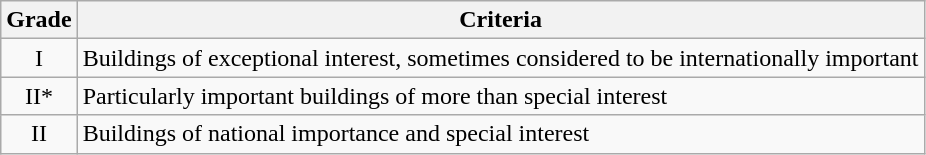<table class="wikitable">
<tr>
<th>Grade</th>
<th>Criteria</th>
</tr>
<tr>
<td align="center" >I</td>
<td>Buildings of exceptional interest, sometimes considered to be internationally important</td>
</tr>
<tr>
<td align="center" >II*</td>
<td>Particularly important buildings of more than special interest</td>
</tr>
<tr>
<td align="center" >II</td>
<td>Buildings of national importance and special interest</td>
</tr>
</table>
